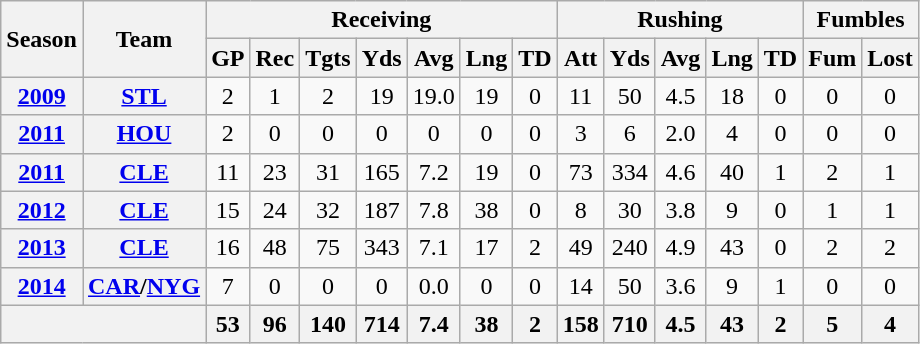<table class=wikitable style="text-align:center;">
<tr>
<th rowspan=2>Season</th>
<th rowspan=2>Team</th>
<th colspan=7>Receiving</th>
<th colspan=5>Rushing</th>
<th colspan=2>Fumbles</th>
</tr>
<tr>
<th>GP</th>
<th>Rec</th>
<th>Tgts</th>
<th>Yds</th>
<th>Avg</th>
<th>Lng</th>
<th>TD</th>
<th>Att</th>
<th>Yds</th>
<th>Avg</th>
<th>Lng</th>
<th>TD</th>
<th>Fum</th>
<th>Lost</th>
</tr>
<tr>
<th><a href='#'>2009</a></th>
<th><a href='#'>STL</a></th>
<td>2</td>
<td>1</td>
<td>2</td>
<td>19</td>
<td>19.0</td>
<td>19</td>
<td>0</td>
<td>11</td>
<td>50</td>
<td>4.5</td>
<td>18</td>
<td>0</td>
<td>0</td>
<td>0</td>
</tr>
<tr>
<th><a href='#'>2011</a></th>
<th><a href='#'>HOU</a></th>
<td>2</td>
<td>0</td>
<td>0</td>
<td>0</td>
<td>0</td>
<td>0</td>
<td>0</td>
<td>3</td>
<td>6</td>
<td>2.0</td>
<td>4</td>
<td>0</td>
<td>0</td>
<td>0</td>
</tr>
<tr>
<th><a href='#'>2011</a></th>
<th><a href='#'>CLE</a></th>
<td>11</td>
<td>23</td>
<td>31</td>
<td>165</td>
<td>7.2</td>
<td>19</td>
<td>0</td>
<td>73</td>
<td>334</td>
<td>4.6</td>
<td>40</td>
<td>1</td>
<td>2</td>
<td>1</td>
</tr>
<tr>
<th><a href='#'>2012</a></th>
<th><a href='#'>CLE</a></th>
<td>15</td>
<td>24</td>
<td>32</td>
<td>187</td>
<td>7.8</td>
<td>38</td>
<td>0</td>
<td>8</td>
<td>30</td>
<td>3.8</td>
<td>9</td>
<td>0</td>
<td>1</td>
<td>1</td>
</tr>
<tr>
<th><a href='#'>2013</a></th>
<th><a href='#'>CLE</a></th>
<td>16</td>
<td>48</td>
<td>75</td>
<td>343</td>
<td>7.1</td>
<td>17</td>
<td>2</td>
<td>49</td>
<td>240</td>
<td>4.9</td>
<td>43</td>
<td>0</td>
<td>2</td>
<td>2</td>
</tr>
<tr>
<th><a href='#'>2014</a></th>
<th><a href='#'>CAR</a>/<a href='#'>NYG</a></th>
<td>7</td>
<td>0</td>
<td>0</td>
<td>0</td>
<td>0.0</td>
<td>0</td>
<td>0</td>
<td>14</td>
<td>50</td>
<td>3.6</td>
<td>9</td>
<td>1</td>
<td>0</td>
<td>0</td>
</tr>
<tr>
<th colspan=2></th>
<th>53</th>
<th>96</th>
<th>140</th>
<th>714</th>
<th>7.4</th>
<th>38</th>
<th>2</th>
<th>158</th>
<th>710</th>
<th>4.5</th>
<th>43</th>
<th>2</th>
<th>5</th>
<th>4</th>
</tr>
</table>
